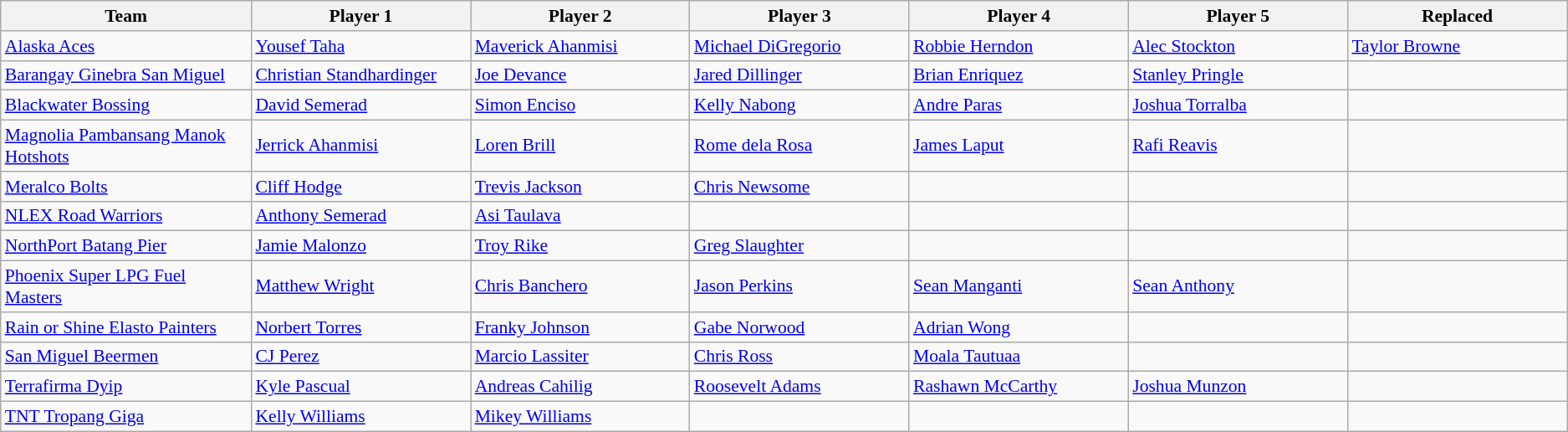<table class="wikitable" style="font-size:90%">
<tr>
<th style="width:16%;">Team</th>
<th style="width:14%;">Player 1</th>
<th style="width:14%;">Player 2</th>
<th style="width:14%;">Player 3</th>
<th style="width:14%;">Player 4</th>
<th style="width:14%;">Player 5</th>
<th style="width:14%;">Replaced</th>
</tr>
<tr>
<td><a href='#'>Alaska Aces</a></td>
<td> <a href='#'>Yousef Taha</a></td>
<td> <a href='#'>Maverick Ahanmisi</a></td>
<td> <a href='#'>Michael DiGregorio</a></td>
<td> <a href='#'>Robbie Herndon</a></td>
<td> <a href='#'>Alec Stockton</a></td>
<td> <a href='#'>Taylor Browne</a></td>
</tr>
<tr>
<td><a href='#'>Barangay Ginebra San Miguel</a></td>
<td> <a href='#'>Christian Standhardinger</a></td>
<td> <a href='#'>Joe Devance</a></td>
<td> <a href='#'>Jared Dillinger</a></td>
<td> <a href='#'>Brian Enriquez</a></td>
<td> <a href='#'>Stanley Pringle</a></td>
<td></td>
</tr>
<tr>
<td><a href='#'>Blackwater Bossing</a></td>
<td> <a href='#'>David Semerad</a></td>
<td> <a href='#'>Simon Enciso</a></td>
<td> <a href='#'>Kelly Nabong</a></td>
<td> <a href='#'>Andre Paras</a></td>
<td> <a href='#'>Joshua Torralba</a></td>
<td></td>
</tr>
<tr>
<td><a href='#'>Magnolia Pambansang Manok Hotshots</a></td>
<td> <a href='#'>Jerrick Ahanmisi</a></td>
<td> <a href='#'>Loren Brill</a></td>
<td> <a href='#'>Rome dela Rosa</a></td>
<td> <a href='#'>James Laput</a></td>
<td> <a href='#'>Rafi Reavis</a></td>
<td></td>
</tr>
<tr>
<td><a href='#'>Meralco Bolts</a></td>
<td> <a href='#'>Cliff Hodge</a></td>
<td> <a href='#'>Trevis Jackson</a></td>
<td> <a href='#'>Chris Newsome</a></td>
<td></td>
<td></td>
<td></td>
</tr>
<tr>
<td><a href='#'>NLEX Road Warriors</a></td>
<td> <a href='#'>Anthony Semerad</a></td>
<td> <a href='#'>Asi Taulava</a></td>
<td></td>
<td></td>
<td></td>
<td></td>
</tr>
<tr>
<td><a href='#'>NorthPort Batang Pier</a></td>
<td> <a href='#'>Jamie Malonzo</a></td>
<td>  <a href='#'>Troy Rike</a></td>
<td> <a href='#'>Greg Slaughter</a></td>
<td></td>
<td></td>
<td></td>
</tr>
<tr>
<td><a href='#'>Phoenix Super LPG Fuel Masters</a></td>
<td> <a href='#'>Matthew Wright</a></td>
<td> <a href='#'>Chris Banchero</a></td>
<td> <a href='#'>Jason Perkins</a></td>
<td> <a href='#'>Sean Manganti</a></td>
<td> <a href='#'>Sean Anthony</a></td>
<td></td>
</tr>
<tr>
<td><a href='#'>Rain or Shine Elasto Painters</a></td>
<td> <a href='#'>Norbert Torres</a></td>
<td> <a href='#'>Franky Johnson</a></td>
<td> <a href='#'>Gabe Norwood</a></td>
<td> <a href='#'>Adrian Wong</a></td>
<td></td>
<td></td>
</tr>
<tr>
<td><a href='#'>San Miguel Beermen</a></td>
<td> <a href='#'>CJ Perez</a></td>
<td> <a href='#'>Marcio Lassiter</a></td>
<td> <a href='#'>Chris Ross</a></td>
<td> <a href='#'>Moala Tautuaa</a></td>
<td></td>
<td></td>
</tr>
<tr>
<td><a href='#'>Terrafirma Dyip</a></td>
<td> <a href='#'>Kyle Pascual</a></td>
<td> <a href='#'>Andreas Cahilig</a></td>
<td> <a href='#'>Roosevelt Adams</a></td>
<td> <a href='#'>Rashawn McCarthy</a></td>
<td> <a href='#'>Joshua Munzon</a></td>
<td></td>
</tr>
<tr>
<td><a href='#'>TNT Tropang Giga</a></td>
<td> <a href='#'>Kelly Williams</a></td>
<td> <a href='#'>Mikey Williams</a></td>
<td></td>
<td></td>
<td></td>
<td></td>
</tr>
</table>
